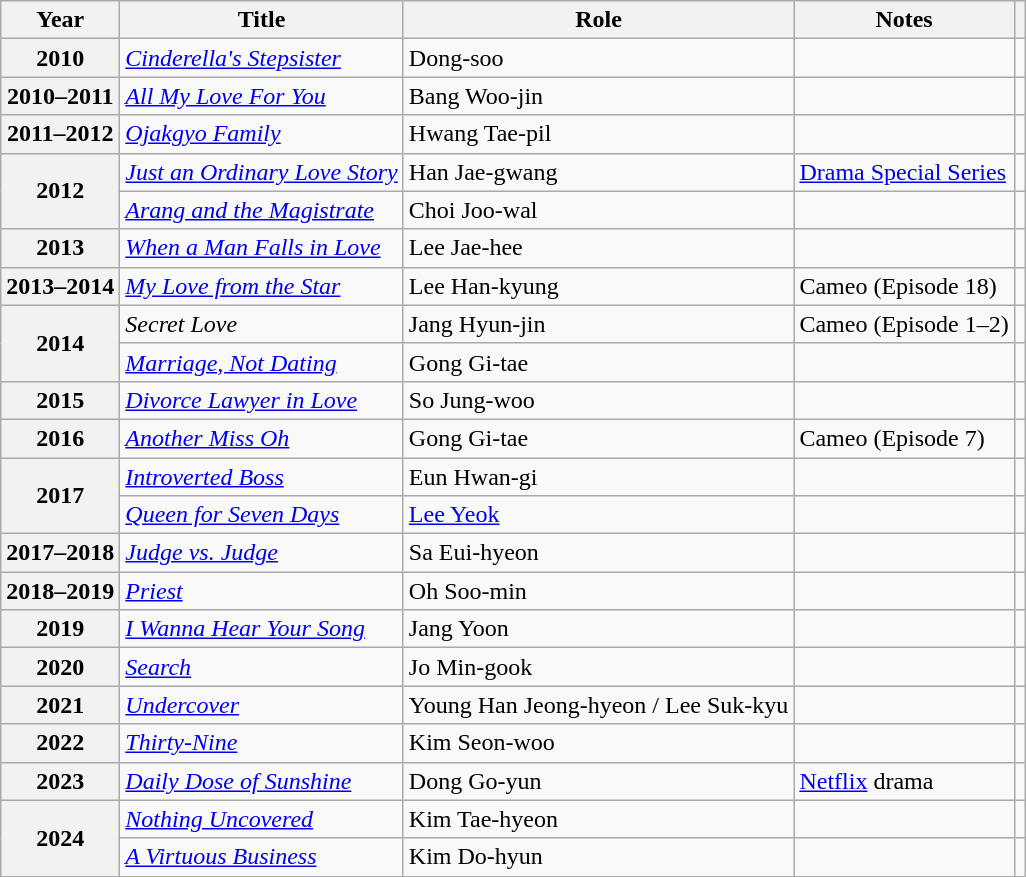<table class="wikitable plainrowheaders sortable">
<tr>
<th scope="col">Year</th>
<th scope="col">Title</th>
<th scope="col">Role</th>
<th scope="col">Notes</th>
<th scope="col" class="unsortable"></th>
</tr>
<tr>
<th scope="row">2010</th>
<td><em><a href='#'>Cinderella's Stepsister</a></em></td>
<td>Dong-soo</td>
<td></td>
<td style="text-align:center"></td>
</tr>
<tr>
<th scope="row">2010–2011</th>
<td><em><a href='#'>All My Love For You</a></em></td>
<td>Bang Woo-jin</td>
<td></td>
<td style="text-align:center"></td>
</tr>
<tr>
<th scope="row">2011–2012</th>
<td><em><a href='#'>Ojakgyo Family</a></em></td>
<td>Hwang Tae-pil</td>
<td></td>
<td style="text-align:center"></td>
</tr>
<tr>
<th scope="row" rowspan="2">2012</th>
<td><em><a href='#'>Just an Ordinary Love Story</a></em></td>
<td>Han Jae-gwang</td>
<td><a href='#'>Drama Special Series</a></td>
<td style="text-align:center"></td>
</tr>
<tr>
<td><em><a href='#'>Arang and the Magistrate</a></em></td>
<td>Choi Joo-wal</td>
<td></td>
<td style="text-align:center"></td>
</tr>
<tr>
<th scope="row">2013</th>
<td><em><a href='#'>When a Man Falls in Love</a></em></td>
<td>Lee Jae-hee</td>
<td></td>
<td style="text-align:center"></td>
</tr>
<tr>
<th scope="row">2013–2014</th>
<td><em><a href='#'>My Love from the Star</a></em></td>
<td>Lee Han-kyung</td>
<td>Cameo (Episode 18)</td>
<td style="text-align:center"></td>
</tr>
<tr>
<th scope="row" rowspan="2">2014</th>
<td><em>Secret Love</em></td>
<td>Jang Hyun-jin</td>
<td>Cameo (Episode 1–2)</td>
<td style="text-align:center"></td>
</tr>
<tr>
<td><em><a href='#'>Marriage, Not Dating</a></em></td>
<td>Gong Gi-tae</td>
<td></td>
<td style="text-align:center"></td>
</tr>
<tr>
<th scope="row">2015</th>
<td><em><a href='#'>Divorce Lawyer in Love</a></em></td>
<td>So Jung-woo</td>
<td></td>
<td style="text-align:center"></td>
</tr>
<tr>
<th scope="row">2016</th>
<td><em><a href='#'>Another Miss Oh</a></em></td>
<td>Gong Gi-tae</td>
<td>Cameo (Episode 7)</td>
<td style="text-align:center"></td>
</tr>
<tr>
<th scope="row" rowspan="2">2017</th>
<td><em><a href='#'>Introverted Boss</a></em></td>
<td>Eun Hwan-gi</td>
<td></td>
<td style="text-align:center"></td>
</tr>
<tr>
<td><em><a href='#'>Queen for Seven Days</a></em></td>
<td><a href='#'>Lee Yeok</a></td>
<td></td>
<td style="text-align:center"></td>
</tr>
<tr>
<th scope="row">2017–2018</th>
<td><em><a href='#'>Judge vs. Judge</a></em></td>
<td>Sa Eui-hyeon</td>
<td></td>
<td style="text-align:center"></td>
</tr>
<tr>
<th scope="row">2018–2019</th>
<td><em><a href='#'>Priest</a></em></td>
<td>Oh Soo-min</td>
<td></td>
<td style="text-align:center"></td>
</tr>
<tr>
<th scope="row">2019</th>
<td><em><a href='#'>I Wanna Hear Your Song</a></em></td>
<td>Jang Yoon</td>
<td></td>
<td style="text-align:center"></td>
</tr>
<tr>
<th scope="row">2020</th>
<td><em><a href='#'>Search</a></em></td>
<td>Jo Min-gook</td>
<td></td>
<td style="text-align:center"></td>
</tr>
<tr>
<th scope="row">2021</th>
<td><em><a href='#'>Undercover</a></em></td>
<td>Young Han Jeong-hyeon / Lee Suk-kyu</td>
<td></td>
<td style="text-align:center"></td>
</tr>
<tr>
<th scope="row">2022</th>
<td><em><a href='#'>Thirty-Nine</a></em></td>
<td>Kim Seon-woo</td>
<td></td>
<td style="text-align:center"></td>
</tr>
<tr>
<th scope="row">2023</th>
<td><em><a href='#'>Daily Dose of Sunshine</a></em></td>
<td>Dong Go-yun</td>
<td><a href='#'>Netflix</a> drama</td>
<td style="text-align:center"></td>
</tr>
<tr>
<th scope="row" rowspan="2">2024</th>
<td><em><a href='#'>Nothing Uncovered</a></em></td>
<td>Kim Tae-hyeon</td>
<td></td>
<td style="text-align:center"></td>
</tr>
<tr>
<td><em><a href='#'>A Virtuous Business</a></em></td>
<td>Kim Do-hyun</td>
<td></td>
<td></td>
</tr>
</table>
